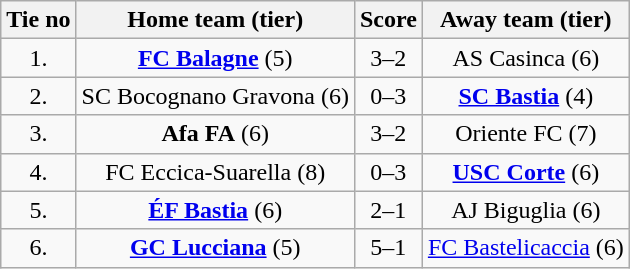<table class="wikitable" style="text-align: center">
<tr>
<th>Tie no</th>
<th>Home team (tier)</th>
<th>Score</th>
<th>Away team (tier)</th>
</tr>
<tr>
<td>1.</td>
<td><strong><a href='#'>FC Balagne</a></strong> (5)</td>
<td>3–2 </td>
<td>AS Casinca (6)</td>
</tr>
<tr>
<td>2.</td>
<td>SC Bocognano Gravona (6)</td>
<td>0–3</td>
<td><strong><a href='#'>SC Bastia</a></strong> (4)</td>
</tr>
<tr>
<td>3.</td>
<td><strong>Afa FA</strong> (6)</td>
<td>3–2</td>
<td>Oriente FC (7)</td>
</tr>
<tr>
<td>4.</td>
<td>FC Eccica-Suarella (8)</td>
<td>0–3</td>
<td><strong><a href='#'>USC Corte</a></strong> (6)</td>
</tr>
<tr>
<td>5.</td>
<td><strong><a href='#'>ÉF Bastia</a></strong> (6)</td>
<td>2–1</td>
<td>AJ Biguglia (6)</td>
</tr>
<tr>
<td>6.</td>
<td><strong><a href='#'>GC Lucciana</a></strong> (5)</td>
<td>5–1 </td>
<td><a href='#'>FC Bastelicaccia</a> (6)</td>
</tr>
</table>
